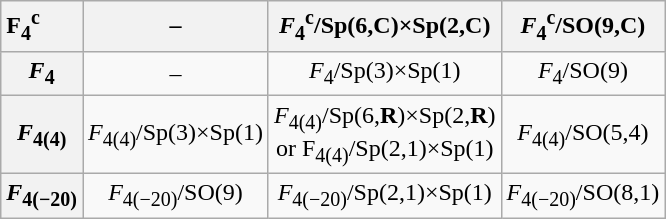<table class="wikitable" style="text-align:center">
<tr>
<th style="text-align:left">F<sub>4</sub><sup>c</sup></th>
<th>–</th>
<th><em>F</em><sub>4</sub><sup>c</sup>/Sp(6,<strong>C</strong>)×Sp(2,<strong>C</strong>)</th>
<th><em>F</em><sub>4</sub><sup>c</sup>/SO(9,<strong>C</strong>)</th>
</tr>
<tr>
<th><em>F</em><sub>4</sub></th>
<td>–</td>
<td><em>F</em><sub>4</sub>/Sp(3)×Sp(1)</td>
<td><em>F</em><sub>4</sub>/SO(9)</td>
</tr>
<tr>
<th><em>F</em><sub>4(4)</sub></th>
<td><em>F</em><sub>4(4)</sub>/Sp(3)×Sp(1)</td>
<td><em>F</em><sub>4(4)</sub>/Sp(6,<strong>R</strong>)×Sp(2,<strong>R</strong>)<br> or F<sub>4(4)</sub>/Sp(2,1)×Sp(1)</td>
<td><em>F</em><sub>4(4)</sub>/SO(5,4)</td>
</tr>
<tr>
<th><em>F</em><sub>4(−20)</sub></th>
<td><em>F</em><sub>4(−20)</sub>/SO(9)</td>
<td><em>F</em><sub>4(−20)</sub>/Sp(2,1)×Sp(1)</td>
<td><em>F</em><sub>4(−20)</sub>/SO(8,1)</td>
</tr>
</table>
